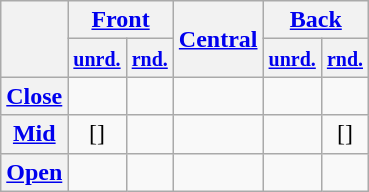<table class="wikitable" style=text-align:center>
<tr>
<th rowspan="2"></th>
<th colspan="2"><a href='#'>Front</a></th>
<th rowspan="2"><a href='#'>Central</a></th>
<th colspan="2"><a href='#'>Back</a></th>
</tr>
<tr>
<th><small><a href='#'>unrd.</a></small></th>
<th><small><a href='#'>rnd.</a></small></th>
<th><small><a href='#'>unrd.</a></small></th>
<th><small><a href='#'>rnd.</a></small></th>
</tr>
<tr>
<th><a href='#'>Close</a></th>
<td></td>
<td></td>
<td> </td>
<td></td>
<td></td>
</tr>
<tr>
<th><a href='#'>Mid</a></th>
<td> []</td>
<td> </td>
<td> </td>
<td></td>
<td> []</td>
</tr>
<tr>
<th><a href='#'>Open</a></th>
<td></td>
<td></td>
<td></td>
<td> </td>
<td></td>
</tr>
</table>
